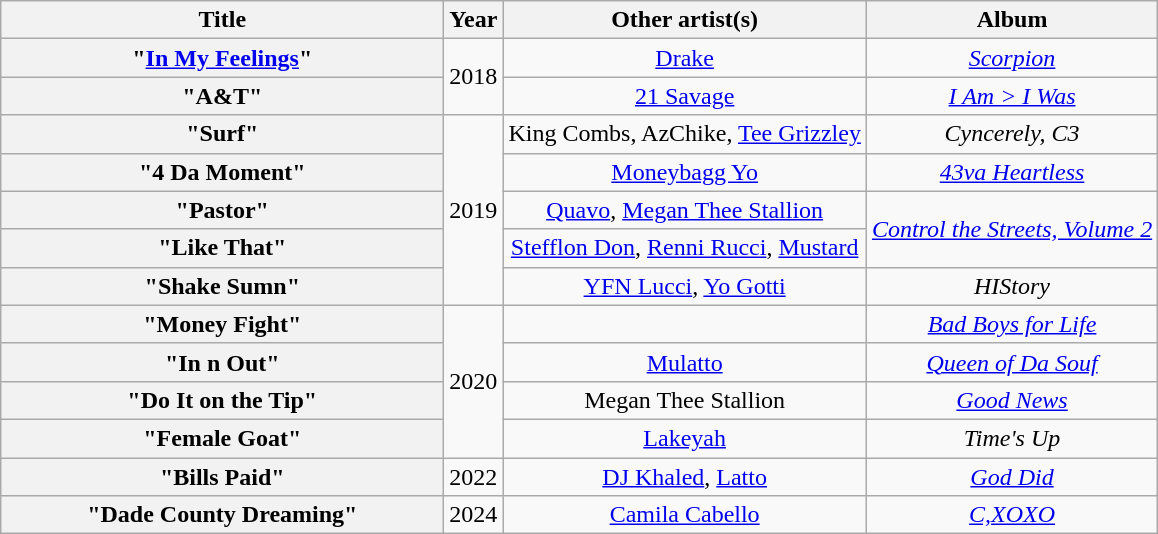<table class="wikitable plainrowheaders" style="text-align:center;">
<tr>
<th scope="col" style="width:18em;">Title</th>
<th scope="col">Year</th>
<th scope="col">Other artist(s)</th>
<th scope="col">Album</th>
</tr>
<tr>
<th scope="row">"<a href='#'>In My Feelings</a>"</th>
<td rowspan="2">2018</td>
<td><a href='#'>Drake</a></td>
<td><em><a href='#'>Scorpion</a></em></td>
</tr>
<tr>
<th scope="row">"A&T"</th>
<td><a href='#'>21 Savage</a></td>
<td><em><a href='#'>I Am > I Was</a></em></td>
</tr>
<tr>
<th scope="row">"Surf"</th>
<td rowspan="5">2019</td>
<td>King Combs, AzChike, <a href='#'>Tee Grizzley</a></td>
<td><em>Cyncerely, C3</em></td>
</tr>
<tr>
<th scope="row">"4 Da Moment"</th>
<td><a href='#'>Moneybagg Yo</a></td>
<td><em><a href='#'>43va Heartless</a></em></td>
</tr>
<tr>
<th scope="row">"Pastor"</th>
<td><a href='#'>Quavo</a>, <a href='#'>Megan Thee Stallion</a></td>
<td rowspan="2"><em><a href='#'>Control the Streets, Volume 2</a></em></td>
</tr>
<tr>
<th scope="row">"Like That"</th>
<td><a href='#'>Stefflon Don</a>, <a href='#'>Renni Rucci</a>, <a href='#'>Mustard</a></td>
</tr>
<tr>
<th scope="row">"Shake Sumn"</th>
<td><a href='#'>YFN Lucci</a>, <a href='#'>Yo Gotti</a></td>
<td><em>HIStory</em></td>
</tr>
<tr>
<th scope="row">"Money Fight"</th>
<td rowspan="4">2020</td>
<td></td>
<td><em><a href='#'>Bad Boys for Life</a></em></td>
</tr>
<tr>
<th scope="row">"In n Out"</th>
<td><a href='#'>Mulatto</a></td>
<td><em><a href='#'>Queen of Da Souf</a></em></td>
</tr>
<tr>
<th scope="row">"Do It on the Tip"</th>
<td>Megan Thee Stallion</td>
<td><em><a href='#'>Good News</a></em></td>
</tr>
<tr>
<th scope="row">"Female Goat"</th>
<td><a href='#'>Lakeyah</a></td>
<td><em>Time's Up</em></td>
</tr>
<tr>
<th scope="row">"Bills Paid"</th>
<td>2022</td>
<td><a href='#'>DJ Khaled</a>, <a href='#'>Latto</a></td>
<td><em><a href='#'>God Did</a></em></td>
</tr>
<tr>
<th scope="row">"Dade County Dreaming"</th>
<td>2024</td>
<td><a href='#'>Camila Cabello</a></td>
<td><em><a href='#'>C,XOXO</a></em></td>
</tr>
</table>
